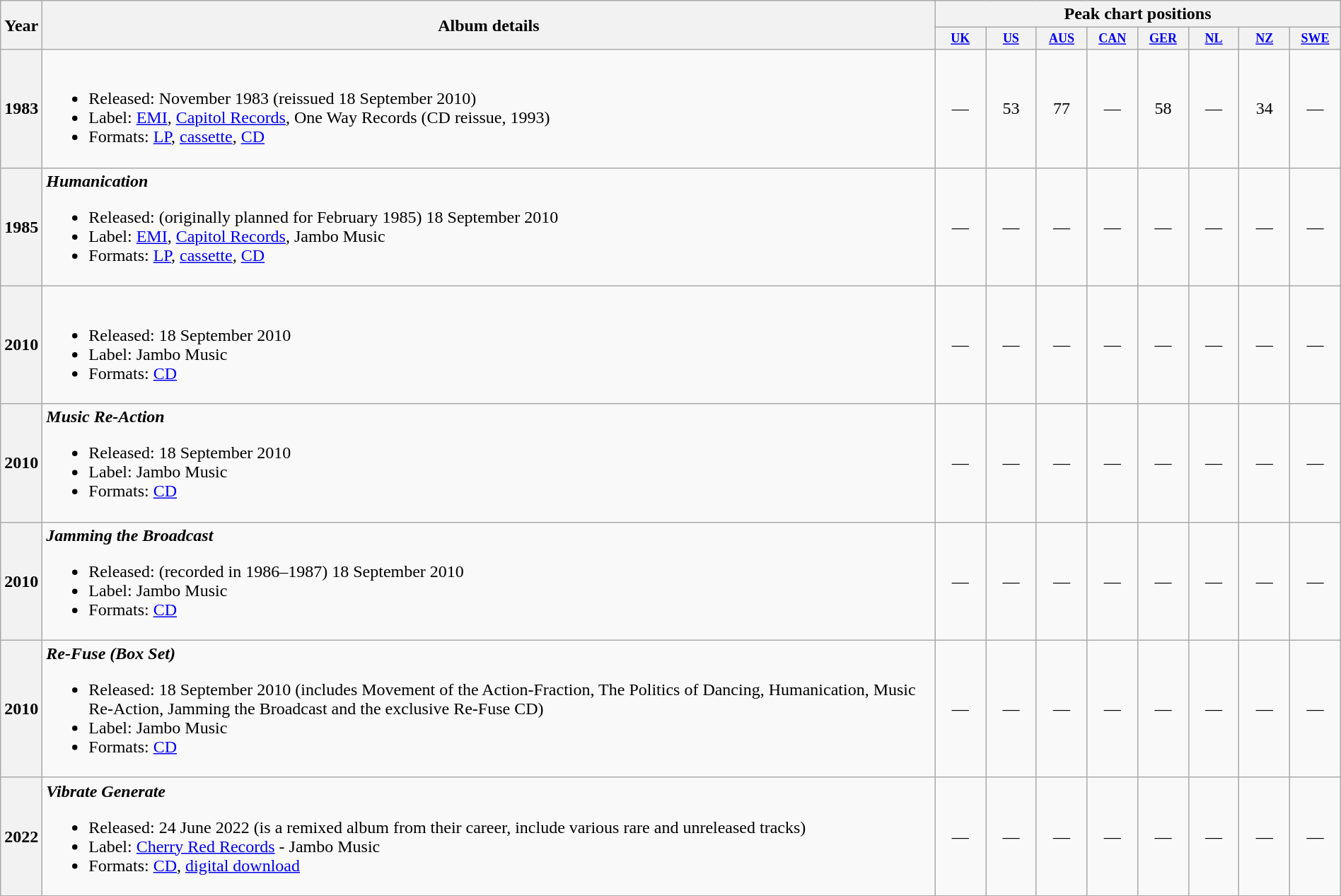<table class="wikitable plainrowheaders sortable" style="margin-right: 0;">
<tr>
<th scope="col" rowspan="2">Year</th>
<th scope="col" rowspan="2">Album details</th>
<th scope="col" colspan="8">Peak chart positions</th>
</tr>
<tr>
<th style="width:3.5em;font-size:75%"><a href='#'>UK</a></th>
<th style="width:3.5em;font-size:75%"><a href='#'>US</a></th>
<th style="width:3.5em;font-size:75%"><a href='#'>AUS</a></th>
<th style="width:3.5em;font-size:75%"><a href='#'>CAN</a></th>
<th style="width:3.5em;font-size:75%"><a href='#'>GER</a></th>
<th style="width:3.5em;font-size:75%"><a href='#'>NL</a></th>
<th style="width:3.5em;font-size:75%"><a href='#'>NZ</a></th>
<th style="width:3.5em;font-size:75%"><a href='#'>SWE</a></th>
</tr>
<tr>
<th scope="row">1983</th>
<td><br><ul><li>Released: November 1983 (reissued 18 September 2010)</li><li>Label: <a href='#'>EMI</a>, <a href='#'>Capitol Records</a>, One Way Records (CD reissue, 1993)</li><li>Formats: <a href='#'>LP</a>, <a href='#'>cassette</a>, <a href='#'>CD</a></li></ul></td>
<td align="center">—</td>
<td align="center">53</td>
<td align="center">77</td>
<td align="center">—</td>
<td align="center">58</td>
<td align="center">—</td>
<td align="center">34</td>
<td align="center">—</td>
</tr>
<tr>
<th scope="row">1985</th>
<td><strong><em>Humanication</em></strong><br><ul><li>Released: (originally planned for February 1985) 18 September 2010</li><li>Label: <a href='#'>EMI</a>, <a href='#'>Capitol Records</a>, Jambo Music</li><li>Formats: <a href='#'>LP</a>, <a href='#'>cassette</a>, <a href='#'>CD</a></li></ul></td>
<td align="center">—</td>
<td align="center">—</td>
<td align="center">—</td>
<td align="center">—</td>
<td align="center">—</td>
<td align="center">—</td>
<td align="center">—</td>
<td align="center">—</td>
</tr>
<tr>
<th scope="row">2010</th>
<td><br><ul><li>Released: 18 September 2010</li><li>Label: Jambo Music</li><li>Formats: <a href='#'>CD</a></li></ul></td>
<td align="center">—</td>
<td align="center">—</td>
<td align="center">—</td>
<td align="center">—</td>
<td align="center">—</td>
<td align="center">—</td>
<td align="center">—</td>
<td align="center">—</td>
</tr>
<tr>
<th scope="row">2010</th>
<td><strong><em>Music Re-Action</em></strong><br><ul><li>Released: 18 September 2010</li><li>Label: Jambo Music</li><li>Formats: <a href='#'>CD</a></li></ul></td>
<td align="center">—</td>
<td align="center">—</td>
<td align="center">—</td>
<td align="center">—</td>
<td align="center">—</td>
<td align="center">—</td>
<td align="center">—</td>
<td align="center">—</td>
</tr>
<tr>
<th scope="row">2010</th>
<td><strong><em>Jamming the Broadcast</em></strong><br><ul><li>Released: (recorded in 1986–1987) 18 September 2010</li><li>Label: Jambo Music</li><li>Formats: <a href='#'>CD</a></li></ul></td>
<td align="center">—</td>
<td align="center">—</td>
<td align="center">—</td>
<td align="center">—</td>
<td align="center">—</td>
<td align="center">—</td>
<td align="center">—</td>
<td align="center">—</td>
</tr>
<tr>
<th scope="row">2010</th>
<td><strong><em>Re-Fuse (Box Set)</em></strong><br><ul><li>Released: 18 September 2010 (includes Movement of the Action-Fraction, The Politics of Dancing, Humanication, Music Re-Action, Jamming the Broadcast and the exclusive Re-Fuse CD)</li><li>Label: Jambo Music</li><li>Formats: <a href='#'>CD</a></li></ul></td>
<td align="center">—</td>
<td align="center">—</td>
<td align="center">—</td>
<td align="center">—</td>
<td align="center">—</td>
<td align="center">—</td>
<td align="center">—</td>
<td align="center">—</td>
</tr>
<tr>
<th scope="row">2022</th>
<td><strong><em>Vibrate Generate</em></strong><br><ul><li>Released: 24 June 2022 (is a remixed album from their career, include various rare and unreleased tracks)</li><li>Label: <a href='#'>Cherry Red Records</a> - Jambo Music</li><li>Formats: <a href='#'>CD</a>, <a href='#'> digital download</a></li></ul></td>
<td align="center">—</td>
<td align="center">—</td>
<td align="center">—</td>
<td align="center">—</td>
<td align="center">—</td>
<td align="center">—</td>
<td align="center">—</td>
<td align="center">—</td>
</tr>
</table>
